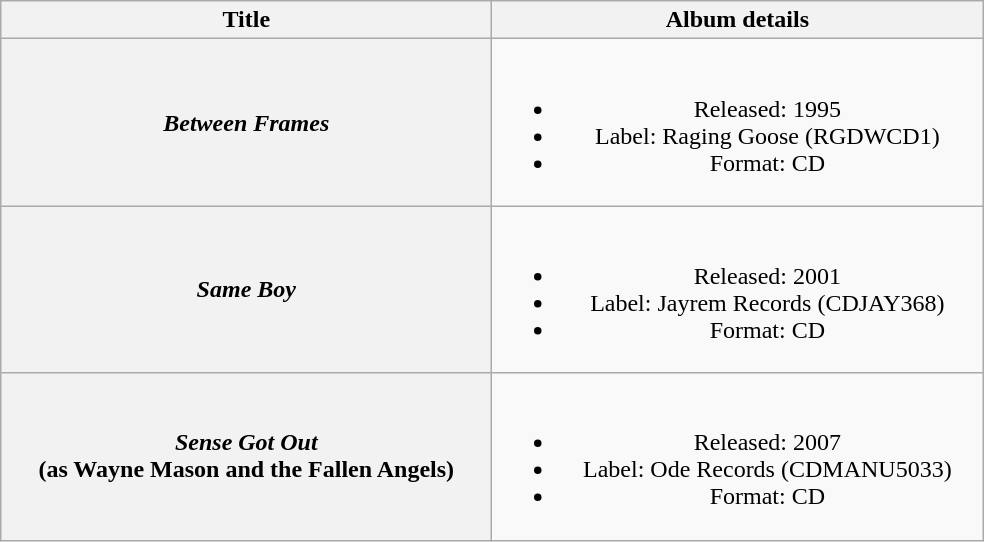<table class="wikitable plainrowheaders" style="text-align:center;" border="1">
<tr>
<th scope="col" rowspan="1" style="width:20em;">Title</th>
<th scope="col" rowspan="1" style="width:20em;">Album details</th>
</tr>
<tr>
<th scope="row"><em>Between Frames</em></th>
<td><br><ul><li>Released: 1995</li><li>Label: Raging Goose (RGDWCD1)</li><li>Format: CD</li></ul></td>
</tr>
<tr>
<th scope="row"><em>Same Boy</em></th>
<td><br><ul><li>Released: 2001</li><li>Label: Jayrem Records (CDJAY368)</li><li>Format: CD</li></ul></td>
</tr>
<tr>
<th scope="row"><em>Sense Got Out</em> <br> (as Wayne Mason and the Fallen Angels)</th>
<td><br><ul><li>Released: 2007</li><li>Label: Ode Records (CDMANU5033)</li><li>Format: CD</li></ul></td>
</tr>
</table>
